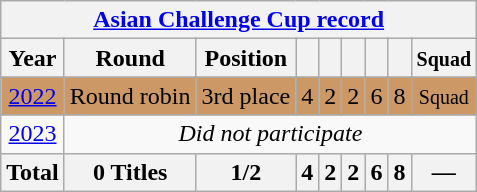<table class="wikitable" style="text-align: center;">
<tr>
<th colspan=9><a href='#'>Asian Challenge Cup record</a></th>
</tr>
<tr>
<th>Year</th>
<th>Round</th>
<th>Position</th>
<th></th>
<th></th>
<th></th>
<th></th>
<th></th>
<th><small>Squad</small></th>
</tr>
<tr bgcolor=cc9966>
<td> <a href='#'>2022</a></td>
<td>Round robin</td>
<td> 3rd place</td>
<td>4</td>
<td>2</td>
<td>2</td>
<td>6</td>
<td>8</td>
<td><small>Squad</small></td>
</tr>
<tr>
<td> <a href='#'>2023</a></td>
<td colspan=8><em>Did not participate</em></td>
</tr>
<tr>
<th>Total</th>
<th>0 Titles</th>
<th>1/2</th>
<th>4</th>
<th>2</th>
<th>2</th>
<th>6</th>
<th>8</th>
<th>—</th>
</tr>
</table>
